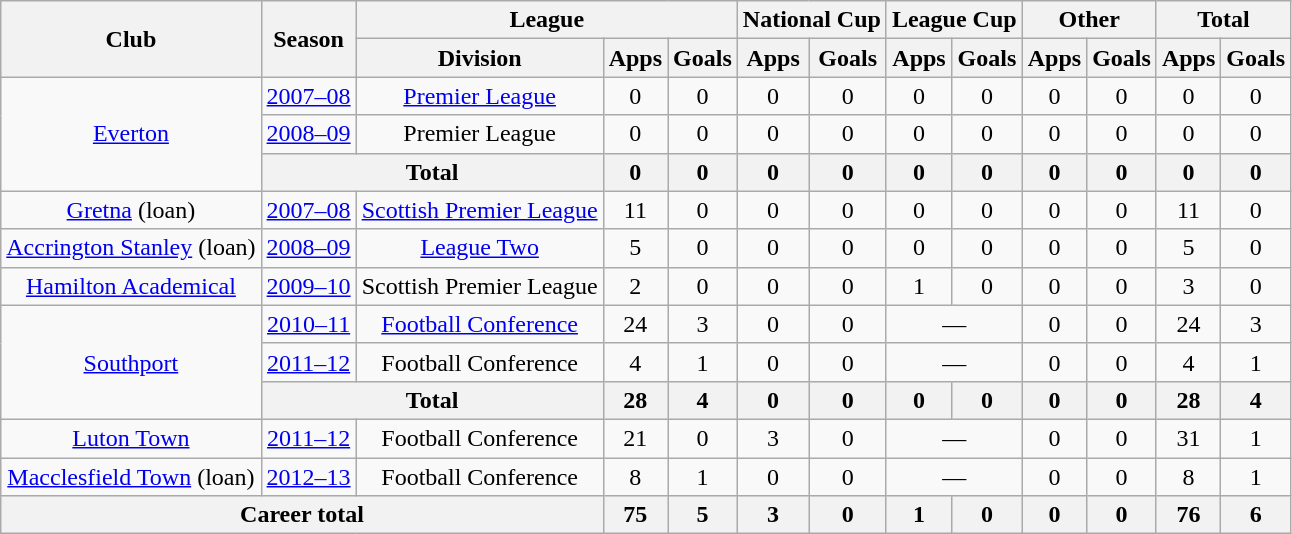<table class="wikitable" style="text-align:center;">
<tr>
<th rowspan="2">Club</th>
<th rowspan="2">Season</th>
<th colspan="3">League</th>
<th colspan="2">National Cup</th>
<th colspan="2">League Cup</th>
<th colspan="2">Other</th>
<th colspan="2">Total</th>
</tr>
<tr>
<th>Division</th>
<th>Apps</th>
<th>Goals</th>
<th>Apps</th>
<th>Goals</th>
<th>Apps</th>
<th>Goals</th>
<th>Apps</th>
<th>Goals</th>
<th>Apps</th>
<th>Goals</th>
</tr>
<tr>
<td rowspan="3"><a href='#'>Everton</a></td>
<td><a href='#'>2007–08</a></td>
<td><a href='#'>Premier League</a></td>
<td>0</td>
<td>0</td>
<td>0</td>
<td>0</td>
<td>0</td>
<td>0</td>
<td>0</td>
<td>0</td>
<td>0</td>
<td>0</td>
</tr>
<tr>
<td><a href='#'>2008–09</a></td>
<td>Premier League</td>
<td>0</td>
<td>0</td>
<td>0</td>
<td>0</td>
<td>0</td>
<td>0</td>
<td>0</td>
<td>0</td>
<td>0</td>
<td>0</td>
</tr>
<tr>
<th colspan="2">Total</th>
<th>0</th>
<th>0</th>
<th>0</th>
<th>0</th>
<th>0</th>
<th>0</th>
<th>0</th>
<th>0</th>
<th>0</th>
<th>0</th>
</tr>
<tr>
<td><a href='#'>Gretna</a> (loan)</td>
<td><a href='#'>2007–08</a></td>
<td><a href='#'>Scottish Premier League</a></td>
<td>11</td>
<td>0</td>
<td>0</td>
<td>0</td>
<td>0</td>
<td>0</td>
<td>0</td>
<td>0</td>
<td>11</td>
<td>0</td>
</tr>
<tr>
<td><a href='#'>Accrington Stanley</a> (loan)</td>
<td><a href='#'>2008–09</a></td>
<td><a href='#'>League Two</a></td>
<td>5</td>
<td>0</td>
<td>0</td>
<td>0</td>
<td>0</td>
<td>0</td>
<td>0</td>
<td>0</td>
<td>5</td>
<td>0</td>
</tr>
<tr>
<td><a href='#'>Hamilton Academical</a></td>
<td><a href='#'>2009–10</a></td>
<td>Scottish Premier League</td>
<td>2</td>
<td>0</td>
<td>0</td>
<td>0</td>
<td>1</td>
<td>0</td>
<td>0</td>
<td>0</td>
<td>3</td>
<td>0</td>
</tr>
<tr>
<td rowspan="3"><a href='#'>Southport</a></td>
<td><a href='#'>2010–11</a></td>
<td><a href='#'>Football Conference</a></td>
<td>24</td>
<td>3</td>
<td>0</td>
<td>0</td>
<td colspan="2">—</td>
<td>0</td>
<td>0</td>
<td>24</td>
<td>3</td>
</tr>
<tr>
<td><a href='#'>2011–12</a></td>
<td>Football Conference</td>
<td>4</td>
<td>1</td>
<td>0</td>
<td>0</td>
<td colspan="2">—</td>
<td>0</td>
<td>0</td>
<td>4</td>
<td>1</td>
</tr>
<tr>
<th colspan="2">Total</th>
<th>28</th>
<th>4</th>
<th>0</th>
<th>0</th>
<th>0</th>
<th>0</th>
<th>0</th>
<th>0</th>
<th>28</th>
<th>4</th>
</tr>
<tr>
<td><a href='#'>Luton Town</a></td>
<td><a href='#'>2011–12</a></td>
<td>Football Conference</td>
<td>21</td>
<td>0</td>
<td>3</td>
<td>0</td>
<td colspan="2">—</td>
<td>0</td>
<td>0</td>
<td>31</td>
<td>1</td>
</tr>
<tr>
<td><a href='#'>Macclesfield Town</a> (loan)</td>
<td><a href='#'>2012–13</a></td>
<td>Football Conference</td>
<td>8</td>
<td>1</td>
<td>0</td>
<td>0</td>
<td colspan="2">—</td>
<td>0</td>
<td>0</td>
<td>8</td>
<td>1</td>
</tr>
<tr>
<th colspan="3">Career total</th>
<th>75</th>
<th>5</th>
<th>3</th>
<th>0</th>
<th>1</th>
<th>0</th>
<th>0</th>
<th>0</th>
<th>76</th>
<th>6</th>
</tr>
</table>
